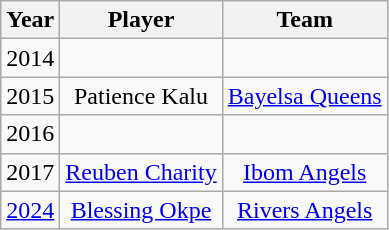<table class="wikitable" style="text-align:center">
<tr>
<th>Year</th>
<th>Player</th>
<th>Team</th>
</tr>
<tr>
<td>2014</td>
<td></td>
<td></td>
</tr>
<tr>
<td>2015</td>
<td>Patience Kalu</td>
<td><a href='#'>Bayelsa Queens</a></td>
</tr>
<tr>
<td>2016</td>
<td></td>
<td></td>
</tr>
<tr>
<td>2017</td>
<td><a href='#'>Reuben Charity</a></td>
<td><a href='#'>Ibom Angels</a></td>
</tr>
<tr>
<td><a href='#'>2024</a></td>
<td><a href='#'>Blessing Okpe</a></td>
<td><a href='#'>Rivers Angels</a></td>
</tr>
</table>
